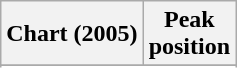<table class="wikitable sortable plainrowheaders" style="text-align:center">
<tr>
<th scope="col">Chart (2005)</th>
<th scope="col">Peak<br>position</th>
</tr>
<tr>
</tr>
<tr>
</tr>
<tr>
</tr>
</table>
